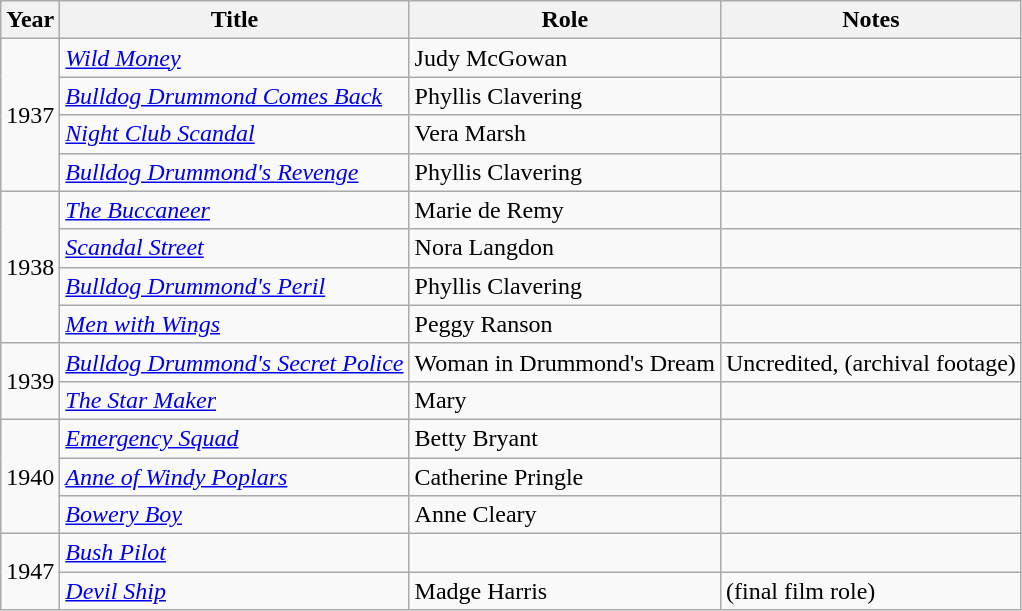<table class="wikitable">
<tr>
<th>Year</th>
<th>Title</th>
<th>Role</th>
<th>Notes</th>
</tr>
<tr>
<td rowspan=4>1937</td>
<td><em><a href='#'>Wild Money</a></em></td>
<td>Judy McGowan</td>
<td></td>
</tr>
<tr>
<td><em><a href='#'>Bulldog Drummond Comes Back</a></em></td>
<td>Phyllis Clavering</td>
<td></td>
</tr>
<tr>
<td><em><a href='#'>Night Club Scandal</a></em></td>
<td>Vera Marsh</td>
<td></td>
</tr>
<tr>
<td><em><a href='#'>Bulldog Drummond's Revenge</a></em></td>
<td>Phyllis Clavering</td>
<td></td>
</tr>
<tr>
<td rowspan=4>1938</td>
<td><em><a href='#'>The Buccaneer</a></em></td>
<td>Marie de Remy</td>
<td></td>
</tr>
<tr>
<td><em><a href='#'>Scandal Street</a></em></td>
<td>Nora Langdon</td>
<td></td>
</tr>
<tr>
<td><em><a href='#'>Bulldog Drummond's Peril</a></em></td>
<td>Phyllis Clavering</td>
<td></td>
</tr>
<tr>
<td><em><a href='#'>Men with Wings</a></em></td>
<td>Peggy Ranson</td>
<td></td>
</tr>
<tr>
<td rowspan=2>1939</td>
<td><em><a href='#'>Bulldog Drummond's Secret Police</a></em></td>
<td>Woman in Drummond's Dream</td>
<td>Uncredited, (archival footage)</td>
</tr>
<tr>
<td><em><a href='#'>The Star Maker</a></em></td>
<td>Mary</td>
<td></td>
</tr>
<tr>
<td rowspan=3>1940</td>
<td><em><a href='#'>Emergency Squad</a></em></td>
<td>Betty Bryant</td>
<td></td>
</tr>
<tr>
<td><em><a href='#'>Anne of Windy Poplars</a></em></td>
<td>Catherine Pringle</td>
<td></td>
</tr>
<tr>
<td><em><a href='#'>Bowery Boy</a></em></td>
<td>Anne Cleary</td>
<td></td>
</tr>
<tr>
<td rowspan=2>1947</td>
<td><em><a href='#'>Bush Pilot</a></em></td>
<td></td>
<td></td>
</tr>
<tr>
<td><em><a href='#'>Devil Ship</a></em></td>
<td>Madge Harris</td>
<td>(final film role)</td>
</tr>
</table>
